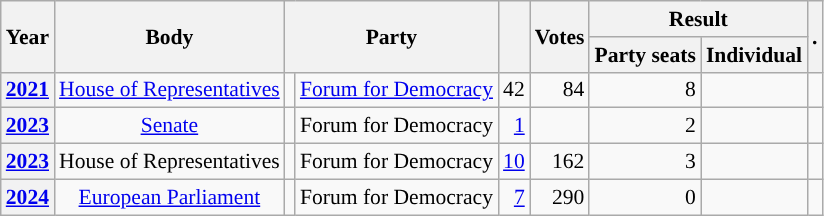<table class="wikitable plainrowheaders sortable" border=2 cellpadding=4 cellspacing=0 style="border: 1px #aaa solid; font-size: 90%; text-align:center;">
<tr>
<th scope="col" rowspan=2>Year</th>
<th scope="col" rowspan=2>Body</th>
<th scope="col" colspan=2 rowspan=2>Party</th>
<th scope="col" rowspan=2></th>
<th scope="col" rowspan=2>Votes</th>
<th scope="colgroup" colspan=2>Result</th>
<th scope="col" rowspan=2 class="unsortable">.</th>
</tr>
<tr>
<th scope="col">Party seats</th>
<th scope="col">Individual</th>
</tr>
<tr>
<th scope="row"><a href='#'>2021</a></th>
<td><a href='#'>House of Representatives</a></td>
<td style="background-color:"></td>
<td><a href='#'>Forum for Democracy</a></td>
<td style=text-align:right>42</td>
<td style=text-align:right>84</td>
<td style=text-align:right>8</td>
<td></td>
<td></td>
</tr>
<tr>
<th scope="row"><a href='#'>2023</a></th>
<td><a href='#'>Senate</a></td>
<td style="background-color:"></td>
<td>Forum for Democracy</td>
<td style=text-align:right><a href='#'>1</a></td>
<td style=text-align:right></td>
<td style=text-align:right>2</td>
<td></td>
<td></td>
</tr>
<tr>
<th scope="row"><a href='#'>2023</a></th>
<td>House of Representatives</td>
<td style="background-color:"></td>
<td>Forum for Democracy</td>
<td style=text-align:right><a href='#'>10</a></td>
<td style=text-align:right>162</td>
<td style=text-align:right>3</td>
<td></td>
<td></td>
</tr>
<tr>
<th scope="row"><a href='#'>2024</a></th>
<td><a href='#'>European Parliament</a></td>
<td style="background-color:"></td>
<td>Forum for Democracy</td>
<td style=text-align:right><a href='#'>7</a></td>
<td style=text-align:right>290</td>
<td style=text-align:right>0</td>
<td></td>
<td></td>
</tr>
</table>
